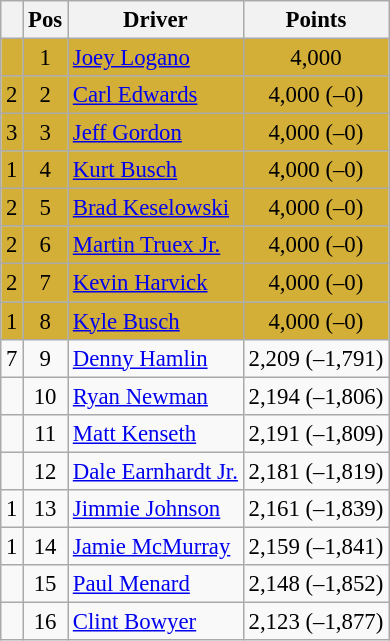<table class="wikitable" style="font-size: 95%;">
<tr>
<th></th>
<th>Pos</th>
<th>Driver</th>
<th>Points</th>
</tr>
<tr style="background:#D4AF37;">
<td align="left"></td>
<td style="text-align:center;">1</td>
<td><a href='#'>Joey Logano</a></td>
<td style="text-align:center;">4,000</td>
</tr>
<tr style="background:#D4AF37;">
<td align="left"> 2</td>
<td style="text-align:center;">2</td>
<td><a href='#'>Carl Edwards</a></td>
<td style="text-align:center;">4,000 (–0)</td>
</tr>
<tr style="background:#D4AF37;">
<td align="left"> 3</td>
<td style="text-align:center;">3</td>
<td><a href='#'>Jeff Gordon</a></td>
<td style="text-align:center;">4,000 (–0)</td>
</tr>
<tr style="background:#D4AF37;">
<td align="left"> 1</td>
<td style="text-align:center;">4</td>
<td><a href='#'>Kurt Busch</a></td>
<td style="text-align:center;">4,000 (–0)</td>
</tr>
<tr style="background:#D4AF37;">
<td align="left"> 2</td>
<td style="text-align:center;">5</td>
<td><a href='#'>Brad Keselowski</a></td>
<td style="text-align:center;">4,000 (–0)</td>
</tr>
<tr style="background:#D4AF37;">
<td align="left"> 2</td>
<td style="text-align:center;">6</td>
<td><a href='#'>Martin Truex Jr.</a></td>
<td style="text-align:center;">4,000 (–0)</td>
</tr>
<tr style="background:#D4AF37;">
<td align="left"> 2</td>
<td style="text-align:center;">7</td>
<td><a href='#'>Kevin Harvick</a></td>
<td style="text-align:center;">4,000 (–0)</td>
</tr>
<tr style="background:#D4AF37;">
<td align="left"> 1</td>
<td style="text-align:center;">8</td>
<td><a href='#'>Kyle Busch</a></td>
<td style="text-align:center;">4,000 (–0)</td>
</tr>
<tr>
<td align="left"> 7</td>
<td style="text-align:center;">9</td>
<td><a href='#'>Denny Hamlin</a></td>
<td style="text-align:center;">2,209 (–1,791)</td>
</tr>
<tr>
<td align="left"></td>
<td style="text-align:center;">10</td>
<td><a href='#'>Ryan Newman</a></td>
<td style="text-align:center;">2,194 (–1,806)</td>
</tr>
<tr>
<td align="left"></td>
<td style="text-align:center;">11</td>
<td><a href='#'>Matt Kenseth</a></td>
<td style="text-align:center;">2,191 (–1,809)</td>
</tr>
<tr>
<td align="left"></td>
<td style="text-align:center;">12</td>
<td><a href='#'>Dale Earnhardt Jr.</a></td>
<td style="text-align:center;">2,181 (–1,819)</td>
</tr>
<tr>
<td align="left"> 1</td>
<td style="text-align:center;">13</td>
<td><a href='#'>Jimmie Johnson</a></td>
<td style="text-align:center;">2,161 (–1,839)</td>
</tr>
<tr>
<td align="left"> 1</td>
<td style="text-align:center;">14</td>
<td><a href='#'>Jamie McMurray</a></td>
<td style="text-align:center;">2,159 (–1,841)</td>
</tr>
<tr>
<td align="left"></td>
<td style="text-align:center;">15</td>
<td><a href='#'>Paul Menard</a></td>
<td style="text-align:center;">2,148 (–1,852)</td>
</tr>
<tr>
<td align="left"></td>
<td style="text-align:center;">16</td>
<td><a href='#'>Clint Bowyer</a></td>
<td style="text-align:center;">2,123 (–1,877)</td>
</tr>
</table>
